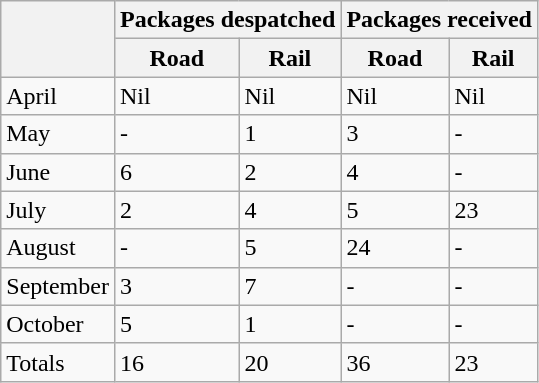<table class="wikitable" border="1">
<tr>
<th rowspan=2></th>
<th colspan=2>Packages despatched</th>
<th colspan=2>Packages received</th>
</tr>
<tr>
<th>Road</th>
<th>Rail</th>
<th>Road</th>
<th>Rail</th>
</tr>
<tr>
<td>April</td>
<td>Nil</td>
<td>Nil</td>
<td>Nil</td>
<td>Nil</td>
</tr>
<tr>
<td>May</td>
<td>-</td>
<td>1</td>
<td>3</td>
<td>-</td>
</tr>
<tr>
<td>June</td>
<td>6</td>
<td>2</td>
<td>4</td>
<td>-</td>
</tr>
<tr>
<td>July</td>
<td>2</td>
<td>4</td>
<td>5</td>
<td>23</td>
</tr>
<tr>
<td>August</td>
<td>-</td>
<td>5</td>
<td>24</td>
<td>-</td>
</tr>
<tr>
<td>September</td>
<td>3</td>
<td>7</td>
<td>-</td>
<td>-</td>
</tr>
<tr>
<td>October</td>
<td>5</td>
<td>1</td>
<td>-</td>
<td>-</td>
</tr>
<tr>
<td>Totals</td>
<td>16</td>
<td>20</td>
<td>36</td>
<td>23</td>
</tr>
</table>
